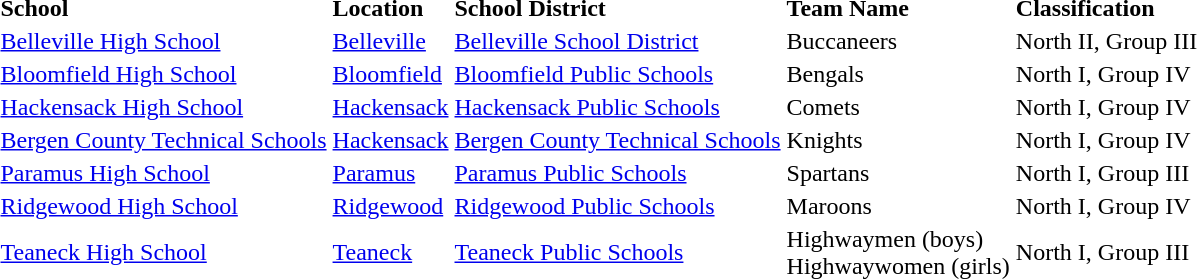<table>
<tr>
<td><strong>School</strong></td>
<td><strong>Location</strong></td>
<td><strong>School District</strong></td>
<td><strong>Team Name</strong></td>
<td><strong>Classification</strong></td>
</tr>
<tr>
<td><a href='#'>Belleville High School</a></td>
<td><a href='#'>Belleville</a></td>
<td><a href='#'>Belleville School District</a></td>
<td>Buccaneers</td>
<td>North II, Group III</td>
</tr>
<tr>
<td><a href='#'>Bloomfield High School</a></td>
<td><a href='#'>Bloomfield</a></td>
<td><a href='#'>Bloomfield Public Schools</a></td>
<td>Bengals</td>
<td>North I, Group IV</td>
</tr>
<tr>
<td><a href='#'>Hackensack High School</a></td>
<td><a href='#'>Hackensack</a></td>
<td><a href='#'>Hackensack Public Schools</a></td>
<td>Comets</td>
<td>North I, Group IV</td>
</tr>
<tr>
<td><a href='#'>Bergen County Technical Schools</a></td>
<td><a href='#'>Hackensack</a></td>
<td><a href='#'>Bergen County Technical Schools</a></td>
<td>Knights</td>
<td>North I, Group IV</td>
</tr>
<tr>
<td><a href='#'>Paramus High School</a></td>
<td><a href='#'>Paramus</a></td>
<td><a href='#'>Paramus Public Schools</a></td>
<td>Spartans</td>
<td>North I, Group III</td>
</tr>
<tr>
<td><a href='#'>Ridgewood High School</a></td>
<td><a href='#'>Ridgewood</a></td>
<td><a href='#'>Ridgewood Public Schools</a></td>
<td>Maroons</td>
<td>North I, Group IV</td>
</tr>
<tr>
<td><a href='#'>Teaneck High School</a></td>
<td><a href='#'>Teaneck</a></td>
<td><a href='#'>Teaneck Public Schools</a></td>
<td>Highwaymen (boys)<br>Highwaywomen (girls)</td>
<td>North I, Group III</td>
</tr>
<tr>
</tr>
</table>
